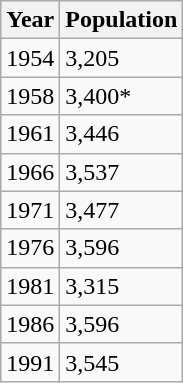<table class="wikitable">
<tr>
<th>Year</th>
<th>Population</th>
</tr>
<tr>
<td>1954</td>
<td>3,205</td>
</tr>
<tr>
<td>1958</td>
<td>3,400*</td>
</tr>
<tr>
<td>1961</td>
<td>3,446</td>
</tr>
<tr>
<td>1966</td>
<td>3,537</td>
</tr>
<tr>
<td>1971</td>
<td>3,477</td>
</tr>
<tr>
<td>1976</td>
<td>3,596</td>
</tr>
<tr>
<td>1981</td>
<td>3,315</td>
</tr>
<tr>
<td>1986</td>
<td>3,596</td>
</tr>
<tr>
<td>1991</td>
<td>3,545</td>
</tr>
</table>
